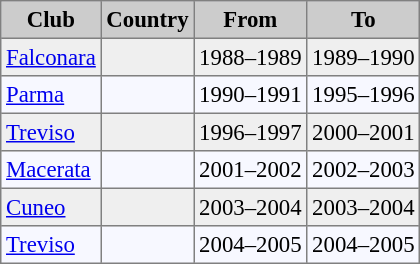<table bgcolor="#f7f8ff" cellpadding="3" cellspacing="0" border="1" style="font-size: 95%; border: gray solid 1px; border-collapse: collapse;">
<tr bgcolor="#CCCCCC">
<td align="center"><strong>Club</strong></td>
<td align="center"><strong>Country</strong></td>
<td align="center"><strong>From</strong></td>
<td align="center"><strong>To</strong></td>
</tr>
<tr bgcolor="#EFEFEF" align=left>
<td><a href='#'>Falconara</a></td>
<td></td>
<td>1988–1989</td>
<td>1989–1990</td>
</tr>
<tr align=left>
<td><a href='#'>Parma</a></td>
<td></td>
<td>1990–1991</td>
<td>1995–1996</td>
</tr>
<tr bgcolor="#EFEFEF" align="left">
<td><a href='#'>Treviso</a></td>
<td></td>
<td>1996–1997</td>
<td>2000–2001</td>
</tr>
<tr align="left">
<td><a href='#'>Macerata</a></td>
<td></td>
<td>2001–2002</td>
<td>2002–2003</td>
</tr>
<tr bgcolor="#EFEFEF" align=left>
<td><a href='#'>Cuneo</a></td>
<td></td>
<td>2003–2004</td>
<td>2003–2004</td>
</tr>
<tr align="left">
<td><a href='#'>Treviso</a></td>
<td></td>
<td>2004–2005</td>
<td>2004–2005</td>
</tr>
</table>
